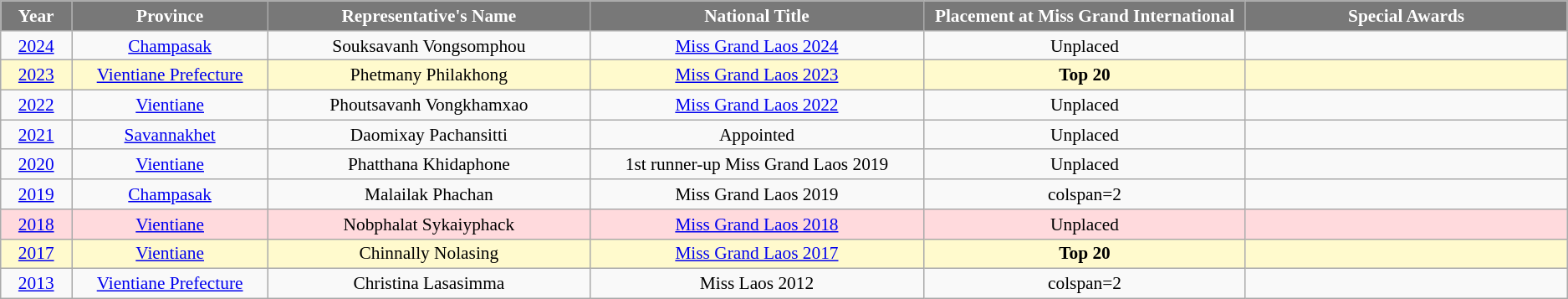<table class="wikitable " style="font-size: 89%; text-align:center">
<tr>
<th width="50" style="background-color:#787878;color:#FFFFFF;">Year</th>
<th width="150" style="background-color:#787878;color:#FFFFFF;">Province</th>
<th width="250" style="background-color:#787878;color:#FFFFFF;">Representative's Name</th>
<th width="260" style="background-color:#787878;color:#FFFFFF;">National Title</th>
<th width="250" style="background-color:#787878;color:#FFFFFF;">Placement at Miss Grand International</th>
<th width="250" style="background-color:#787878;color:#FFFFFF;">Special Awards</th>
</tr>
<tr>
<td><a href='#'>2024</a></td>
<td><a href='#'>Champasak</a></td>
<td>Souksavanh Vongsomphou</td>
<td><a href='#'>Miss Grand Laos 2024</a></td>
<td>Unplaced</td>
<td></td>
</tr>
<tr style="background-color:#FFFACD;">
<td><a href='#'>2023</a></td>
<td><a href='#'>Vientiane Prefecture</a></td>
<td>Phetmany Philakhong</td>
<td><a href='#'>Miss Grand Laos 2023</a></td>
<td><strong>Top 20</strong></td>
<td style="background:;"></td>
</tr>
<tr>
<td><a href='#'>2022</a></td>
<td><a href='#'>Vientiane</a></td>
<td>Phoutsavanh Vongkhamxao</td>
<td><a href='#'>Miss Grand Laos 2022</a></td>
<td>Unplaced</td>
<td></td>
</tr>
<tr>
<td><a href='#'>2021</a></td>
<td><a href='#'>Savannakhet</a></td>
<td>Daomixay Pachansitti</td>
<td>Appointed</td>
<td>Unplaced</td>
<td></td>
</tr>
<tr>
<td><a href='#'>2020</a></td>
<td><a href='#'>Vientiane</a></td>
<td>Phatthana Khidaphone</td>
<td>1st runner-up Miss Grand Laos 2019</td>
<td>Unplaced</td>
<td></td>
</tr>
<tr>
<td><a href='#'>2019</a></td>
<td><a href='#'>Champasak</a></td>
<td>Malailak Phachan</td>
<td>Miss Grand Laos 2019</td>
<td>colspan=2 </td>
</tr>
<tr style="background-color:#FFDADD;">
<td><a href='#'>2018</a></td>
<td><a href='#'>Vientiane</a></td>
<td>Nobphalat Sykaiyphack</td>
<td><a href='#'>Miss Grand Laos 2018</a></td>
<td>Unplaced</td>
<td style="background:;"></td>
</tr>
<tr style="background-color:#FFFACD;">
<td><a href='#'>2017</a></td>
<td><a href='#'>Vientiane</a></td>
<td>Chinnally Nolasing</td>
<td><a href='#'>Miss Grand Laos 2017</a></td>
<td><strong>Top 20</strong></td>
<td style="background:;"></td>
</tr>
<tr>
<td><a href='#'>2013</a></td>
<td><a href='#'>Vientiane Prefecture</a></td>
<td>Christina Lasasimma</td>
<td>Miss Laos 2012</td>
<td>colspan=2 </td>
</tr>
</table>
